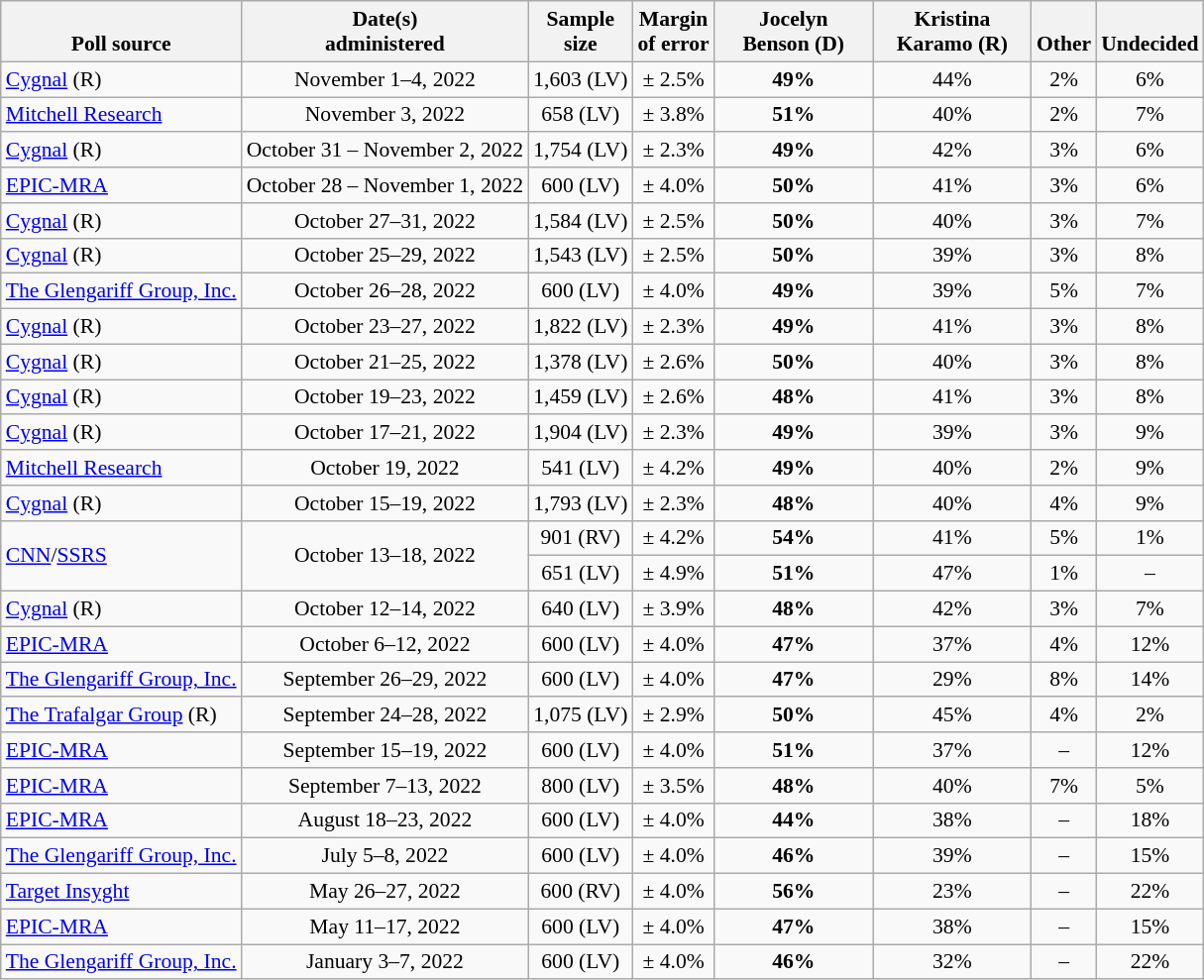<table class="wikitable" style="font-size:90%;text-align:center;">
<tr valign=bottom>
<th>Poll source</th>
<th>Date(s)<br>administered</th>
<th>Sample<br>size</th>
<th>Margin<br>of error</th>
<th style="width:100px;">Jocelyn<br>Benson (D)</th>
<th style="width:100px;">Kristina<br>Karamo (R)</th>
<th>Other</th>
<th>Undecided</th>
</tr>
<tr>
<td style="text-align:left;"><a href='#'>Cygnal</a> (R)</td>
<td>November 1–4, 2022</td>
<td>1,603 (LV)</td>
<td>± 2.5%</td>
<td><strong>49%</strong></td>
<td>44%</td>
<td>2%</td>
<td>6%</td>
</tr>
<tr>
<td style="text-align:left;"><a href='#'>Mitchell Research</a></td>
<td>November 3, 2022</td>
<td>658 (LV)</td>
<td>± 3.8%</td>
<td><strong>51%</strong></td>
<td>40%</td>
<td>2%</td>
<td>7%</td>
</tr>
<tr>
<td style="text-align:left;"><a href='#'>Cygnal</a> (R)</td>
<td>October 31 – November 2, 2022</td>
<td>1,754 (LV)</td>
<td>± 2.3%</td>
<td><strong>49%</strong></td>
<td>42%</td>
<td>3%</td>
<td>6%</td>
</tr>
<tr>
<td style="text-align:left;"><a href='#'>EPIC-MRA</a></td>
<td>October 28 – November 1, 2022</td>
<td>600 (LV)</td>
<td>± 4.0%</td>
<td><strong>50%</strong></td>
<td>41%</td>
<td>3%</td>
<td>6%</td>
</tr>
<tr>
<td style="text-align:left;"><a href='#'>Cygnal</a> (R)</td>
<td>October 27–31, 2022</td>
<td>1,584 (LV)</td>
<td>± 2.5%</td>
<td><strong>50%</strong></td>
<td>40%</td>
<td>3%</td>
<td>7%</td>
</tr>
<tr>
<td style="text-align:left;"><a href='#'>Cygnal</a> (R)</td>
<td>October 25–29, 2022</td>
<td>1,543 (LV)</td>
<td>± 2.5%</td>
<td><strong>50%</strong></td>
<td>39%</td>
<td>3%</td>
<td>8%</td>
</tr>
<tr>
<td style="text-align:left;"><a href='#'>The Glengariff Group, Inc.</a></td>
<td>October 26–28, 2022</td>
<td>600 (LV)</td>
<td>± 4.0%</td>
<td><strong>49%</strong></td>
<td>39%</td>
<td>5%</td>
<td>7%</td>
</tr>
<tr>
<td style="text-align:left;"><a href='#'>Cygnal</a> (R)</td>
<td>October 23–27, 2022</td>
<td>1,822 (LV)</td>
<td>± 2.3%</td>
<td><strong>49%</strong></td>
<td>41%</td>
<td>3%</td>
<td>8%</td>
</tr>
<tr>
<td style="text-align:left;"><a href='#'>Cygnal</a> (R)</td>
<td>October 21–25, 2022</td>
<td>1,378 (LV)</td>
<td>± 2.6%</td>
<td><strong>50%</strong></td>
<td>40%</td>
<td>3%</td>
<td>8%</td>
</tr>
<tr>
<td style="text-align:left;"><a href='#'>Cygnal</a> (R)</td>
<td>October 19–23, 2022</td>
<td>1,459 (LV)</td>
<td>± 2.6%</td>
<td><strong>48%</strong></td>
<td>41%</td>
<td>3%</td>
<td>8%</td>
</tr>
<tr>
<td style="text-align:left;"><a href='#'>Cygnal</a> (R)</td>
<td>October 17–21, 2022</td>
<td>1,904 (LV)</td>
<td>± 2.3%</td>
<td><strong>49%</strong></td>
<td>39%</td>
<td>3%</td>
<td>9%</td>
</tr>
<tr>
<td style="text-align:left;"><a href='#'>Mitchell Research</a></td>
<td>October 19, 2022</td>
<td>541 (LV)</td>
<td>± 4.2%</td>
<td><strong>49%</strong></td>
<td>40%</td>
<td>2%</td>
<td>9%</td>
</tr>
<tr>
<td style="text-align:left;"><a href='#'>Cygnal</a> (R)</td>
<td>October 15–19, 2022</td>
<td>1,793 (LV)</td>
<td>± 2.3%</td>
<td><strong>48%</strong></td>
<td>40%</td>
<td>4%</td>
<td>9%</td>
</tr>
<tr>
<td style="text-align:left;" rowspan="2"><a href='#'>CNN</a>/<a href='#'>SSRS</a></td>
<td rowspan="2">October 13–18, 2022</td>
<td>901 (RV)</td>
<td>± 4.2%</td>
<td><strong>54%</strong></td>
<td>41%</td>
<td>5%</td>
<td>1%</td>
</tr>
<tr>
<td>651 (LV)</td>
<td>± 4.9%</td>
<td><strong>51%</strong></td>
<td>47%</td>
<td>1%</td>
<td>–</td>
</tr>
<tr>
<td style="text-align:left;"><a href='#'>Cygnal</a> (R)</td>
<td>October 12–14, 2022</td>
<td>640 (LV)</td>
<td>± 3.9%</td>
<td><strong>48%</strong></td>
<td>42%</td>
<td>3%</td>
<td>7%</td>
</tr>
<tr>
<td style="text-align:left;"><a href='#'>EPIC-MRA</a></td>
<td>October 6–12, 2022</td>
<td>600 (LV)</td>
<td>± 4.0%</td>
<td><strong>47%</strong></td>
<td>37%</td>
<td>4%</td>
<td>12%</td>
</tr>
<tr>
<td style="text-align:left;"><a href='#'>The Glengariff Group, Inc.</a></td>
<td>September 26–29, 2022</td>
<td>600 (LV)</td>
<td>± 4.0%</td>
<td><strong>47%</strong></td>
<td>29%</td>
<td>8%</td>
<td>14%</td>
</tr>
<tr>
<td style="text-align:left;"><a href='#'>The Trafalgar Group</a> (R)</td>
<td>September 24–28, 2022</td>
<td>1,075 (LV)</td>
<td>± 2.9%</td>
<td><strong>50%</strong></td>
<td>45%</td>
<td>4%</td>
<td>2%</td>
</tr>
<tr>
<td style="text-align:left;"><a href='#'>EPIC-MRA</a></td>
<td>September 15–19, 2022</td>
<td>600 (LV)</td>
<td>± 4.0%</td>
<td><strong>51%</strong></td>
<td>37%</td>
<td>–</td>
<td>12%</td>
</tr>
<tr>
<td style="text-align:left;"><a href='#'>EPIC-MRA</a></td>
<td>September 7–13, 2022</td>
<td>800 (LV)</td>
<td>± 3.5%</td>
<td><strong>48%</strong></td>
<td>40%</td>
<td>7%</td>
<td>5%</td>
</tr>
<tr>
<td style="text-align:left;"><a href='#'>EPIC-MRA</a></td>
<td>August 18–23, 2022</td>
<td>600 (LV)</td>
<td>± 4.0%</td>
<td><strong>44%</strong></td>
<td>38%</td>
<td>–</td>
<td>18%</td>
</tr>
<tr>
<td style="text-align:left;"><a href='#'>The Glengariff Group, Inc.</a></td>
<td>July 5–8, 2022</td>
<td>600 (LV)</td>
<td>± 4.0%</td>
<td><strong>46%</strong></td>
<td>39%</td>
<td>–</td>
<td>15%</td>
</tr>
<tr>
<td style="text-align:left;"><a href='#'>Target Insyght</a></td>
<td>May 26–27, 2022</td>
<td>600 (RV)</td>
<td>± 4.0%</td>
<td><strong>56%</strong></td>
<td>23%</td>
<td>–</td>
<td>22%</td>
</tr>
<tr>
<td style="text-align:left;"><a href='#'>EPIC-MRA</a></td>
<td>May 11–17, 2022</td>
<td>600 (LV)</td>
<td>± 4.0%</td>
<td><strong>47%</strong></td>
<td>38%</td>
<td>–</td>
<td>15%</td>
</tr>
<tr>
<td style="text-align:left;"><a href='#'>The Glengariff Group, Inc.</a></td>
<td>January 3–7, 2022</td>
<td>600 (LV)</td>
<td>± 4.0%</td>
<td><strong>46%</strong></td>
<td>32%</td>
<td>–</td>
<td>22%</td>
</tr>
</table>
